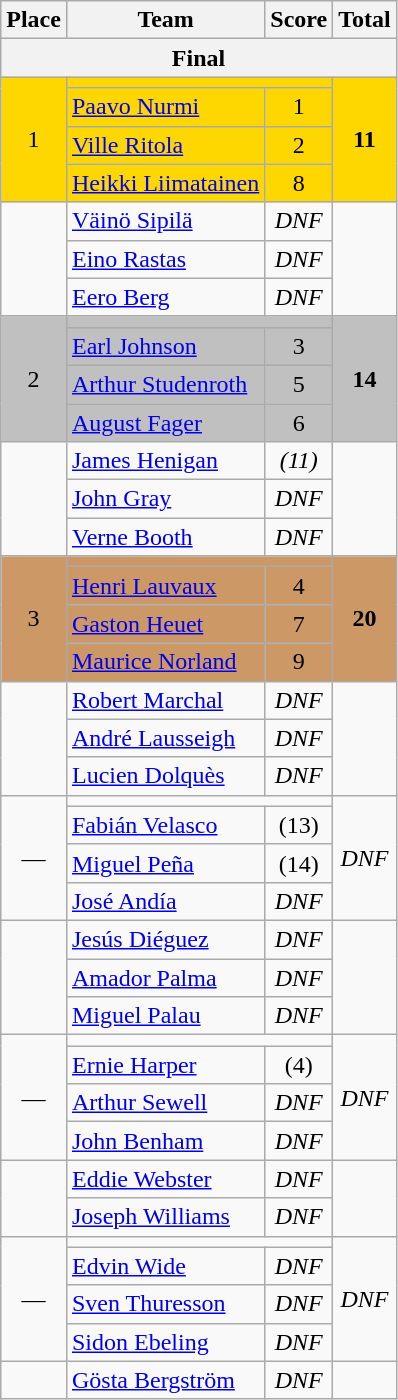<table class=wikitable style="text-align:center">
<tr>
<th>Place</th>
<th>Team</th>
<th>Score</th>
<th>Total</th>
</tr>
<tr>
<th colspan=4><strong>Final</strong></th>
</tr>
<tr bgcolor=gold>
<td rowspan=4>1</td>
<td align=left colspan=2></td>
<td rowspan=4><strong>11</strong></td>
</tr>
<tr bgcolor=gold>
<td align=left><a href='#'>Paavo Nurmi</a></td>
<td>1</td>
</tr>
<tr bgcolor=gold>
<td align=left><a href='#'>Ville Ritola</a></td>
<td>2</td>
</tr>
<tr bgcolor=gold>
<td align=left><a href='#'>Heikki Liimatainen</a></td>
<td>8</td>
</tr>
<tr>
<td rowspan=3></td>
<td align=left><a href='#'>Väinö Sipilä</a></td>
<td><em>DNF</em></td>
</tr>
<tr>
<td align=left><a href='#'>Eino Rastas</a></td>
<td><em>DNF</em></td>
</tr>
<tr>
<td align=left><a href='#'>Eero Berg</a></td>
<td><em>DNF</em></td>
</tr>
<tr |- bgcolor=silver>
<td rowspan=4>2</td>
<td align=left colspan=2></td>
<td rowspan=4><strong>14</strong></td>
</tr>
<tr bgcolor=silver>
<td align=left><a href='#'>Earl Johnson</a></td>
<td>3</td>
</tr>
<tr bgcolor=silver>
<td align=left><a href='#'>Arthur Studenroth</a></td>
<td>5</td>
</tr>
<tr bgcolor=silver>
<td align=left><a href='#'>August Fager</a></td>
<td>6</td>
</tr>
<tr>
<td rowspan=3></td>
<td align=left><a href='#'>James Henigan</a></td>
<td><em>(11)</em></td>
</tr>
<tr>
<td align=left><a href='#'>John Gray</a></td>
<td><em>DNF</em></td>
</tr>
<tr>
<td align=left><a href='#'>Verne Booth</a></td>
<td><em>DNF</em></td>
</tr>
<tr bgcolor=cc9966>
<td rowspan=4>3</td>
<td align=left colspan=2></td>
<td rowspan=4><strong>20</strong></td>
</tr>
<tr bgcolor=cc9966>
<td align=left><a href='#'>Henri Lauvaux</a></td>
<td>4</td>
</tr>
<tr bgcolor=cc9966>
<td align=left><a href='#'>Gaston Heuet</a></td>
<td>7</td>
</tr>
<tr bgcolor=cc9966>
<td align=left><a href='#'>Maurice Norland</a></td>
<td>9</td>
</tr>
<tr>
<td rowspan=3></td>
<td align=left><a href='#'>Robert Marchal</a></td>
<td><em>DNF</em></td>
</tr>
<tr>
<td align=left><a href='#'>André Lausseigh</a></td>
<td><em>DNF</em></td>
</tr>
<tr>
<td align=left><a href='#'>Lucien Dolquès</a></td>
<td><em>DNF</em></td>
</tr>
<tr>
<td rowspan=4>—</td>
<td align=left colspan=2></td>
<td rowspan=4><em>DNF</em></td>
</tr>
<tr>
<td align=left><a href='#'>Fabián Velasco</a></td>
<td>(13)</td>
</tr>
<tr>
<td align=left><a href='#'>Miguel Peña</a></td>
<td>(14)</td>
</tr>
<tr>
<td align=left><a href='#'>José Andía</a></td>
<td><em>DNF</em></td>
</tr>
<tr>
<td rowspan=3></td>
<td align=left><a href='#'>Jesús Diéguez</a></td>
<td><em>DNF</em></td>
</tr>
<tr>
<td align=left><a href='#'>Amador Palma</a></td>
<td><em>DNF</em></td>
</tr>
<tr>
<td align=left><a href='#'>Miguel Palau</a></td>
<td><em>DNF</em></td>
</tr>
<tr>
<td rowspan=4>—</td>
<td align=left colspan=2></td>
<td rowspan=4><em>DNF</em></td>
</tr>
<tr>
<td align=left><a href='#'>Ernie Harper</a></td>
<td>(4)</td>
</tr>
<tr>
<td align=left><a href='#'>Arthur Sewell</a></td>
<td><em>DNF</em></td>
</tr>
<tr>
<td align=left><a href='#'>John Benham</a></td>
<td><em>DNF</em></td>
</tr>
<tr>
<td rowspan=2></td>
<td align=left><a href='#'>Eddie Webster</a></td>
<td><em>DNF</em></td>
</tr>
<tr>
<td align=left><a href='#'>Joseph Williams</a></td>
<td><em>DNF</em></td>
</tr>
<tr>
<td rowspan=4>—</td>
<td align=left colspan=2></td>
<td rowspan=4><em>DNF</em></td>
</tr>
<tr>
<td align=left><a href='#'>Edvin Wide</a></td>
<td><em>DNF</em></td>
</tr>
<tr>
<td align=left><a href='#'>Sven Thuresson</a></td>
<td><em>DNF</em></td>
</tr>
<tr>
<td align=left><a href='#'>Sidon Ebeling</a></td>
<td><em>DNF</em></td>
</tr>
<tr>
<td></td>
<td align=left><a href='#'>Gösta Bergström</a></td>
<td><em>DNF</em></td>
</tr>
</table>
